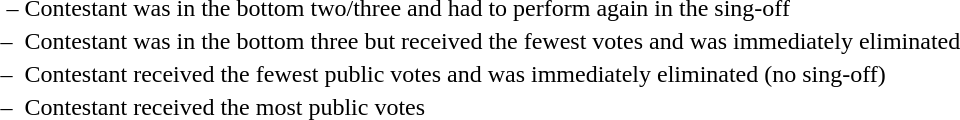<table>
<tr>
<td> –</td>
<td>Contestant was in the bottom two/three and had to perform again in the sing-off</td>
</tr>
<tr>
<td> –</td>
<td>Contestant was in the bottom three but received the fewest votes and was immediately eliminated</td>
</tr>
<tr>
<td> –</td>
<td>Contestant received the fewest public votes and was immediately eliminated (no sing-off)</td>
</tr>
<tr>
<td> –</td>
<td>Contestant received the most public votes</td>
</tr>
</table>
